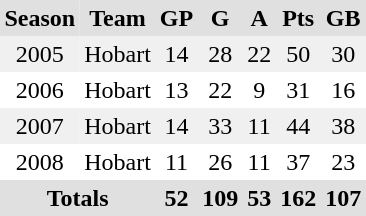<table BORDER="0" CELLPADDING="3" CELLSPACING="0">
<tr ALIGN="center" bgcolor="#e0e0e0">
<th>Season</th>
<th>Team</th>
<th>GP</th>
<th>G</th>
<th>A</th>
<th>Pts</th>
<th>GB</th>
</tr>
<tr ALIGN="center" bgcolor="#f0f0f0">
<td>2005</td>
<td>Hobart</td>
<td>14</td>
<td>28</td>
<td>22</td>
<td>50</td>
<td>30</td>
</tr>
<tr ALIGN="center">
<td>2006</td>
<td>Hobart</td>
<td>13</td>
<td>22</td>
<td>9</td>
<td>31</td>
<td>16</td>
</tr>
<tr ALIGN="center" bgcolor="#f0f0f0">
<td>2007</td>
<td>Hobart</td>
<td>14</td>
<td>33</td>
<td>11</td>
<td>44</td>
<td>38</td>
</tr>
<tr ALIGN="center">
<td>2008</td>
<td>Hobart</td>
<td>11</td>
<td>26</td>
<td>11</td>
<td>37</td>
<td>23</td>
</tr>
<tr ALIGN="center" bgcolor="#e0e0e0">
<th colspan="2.5">Totals</th>
<th>52</th>
<th>109</th>
<th>53</th>
<th>162</th>
<th>107</th>
</tr>
</table>
